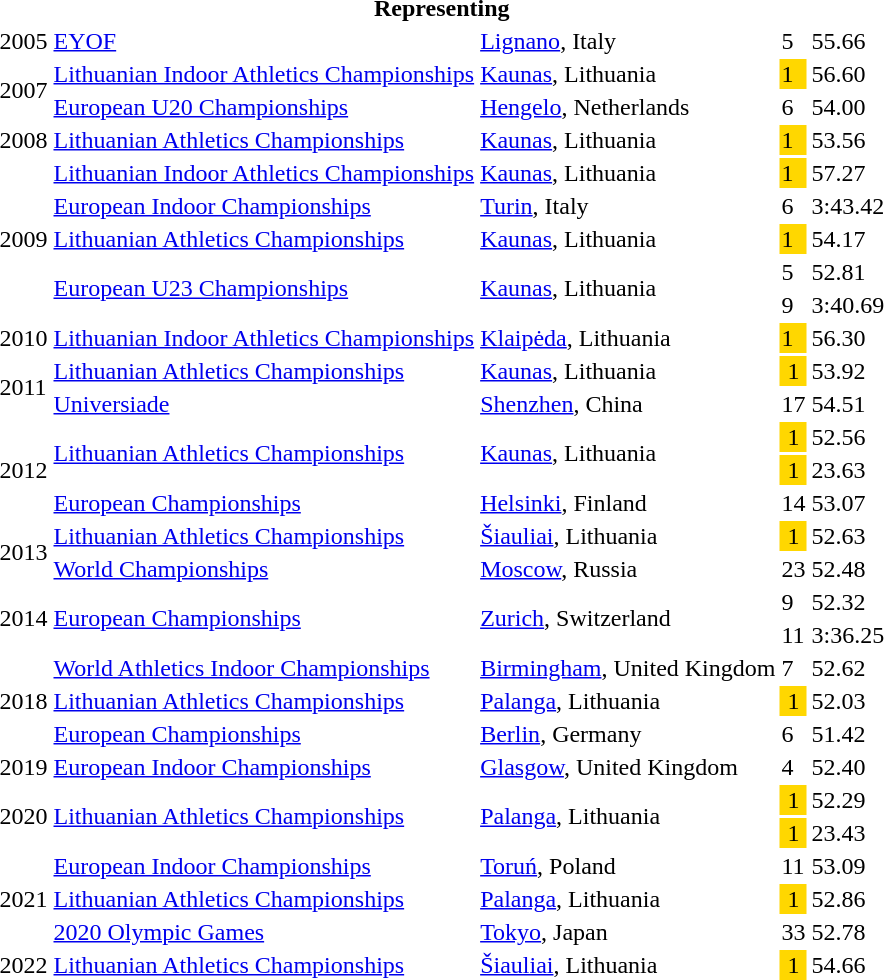<table>
<tr>
<th colspan="6">Representing </th>
</tr>
<tr>
<td>2005</td>
<td><a href='#'>EYOF</a></td>
<td><a href='#'>Lignano</a>, Italy</td>
<td>5</td>
<td>55.66</td>
</tr>
<tr>
<td rowspan=2>2007</td>
<td><a href='#'>Lithuanian Indoor Athletics Championships</a></td>
<td><a href='#'>Kaunas</a>, Lithuania</td>
<td bgcolor="gold">1</td>
<td>56.60</td>
</tr>
<tr>
<td><a href='#'>European U20 Championships</a></td>
<td><a href='#'>Hengelo</a>, Netherlands</td>
<td>6</td>
<td>54.00</td>
</tr>
<tr>
<td>2008</td>
<td><a href='#'>Lithuanian Athletics Championships</a></td>
<td><a href='#'>Kaunas</a>, Lithuania</td>
<td bgcolor="gold">1</td>
<td>53.56</td>
</tr>
<tr>
<td rowspan=5>2009</td>
<td><a href='#'>Lithuanian Indoor Athletics Championships</a></td>
<td><a href='#'>Kaunas</a>, Lithuania</td>
<td bgcolor="gold">1</td>
<td>57.27</td>
</tr>
<tr>
<td><a href='#'>European Indoor Championships</a></td>
<td><a href='#'>Turin</a>, Italy</td>
<td>6</td>
<td>3:43.42</td>
</tr>
<tr>
<td><a href='#'>Lithuanian Athletics Championships</a></td>
<td><a href='#'>Kaunas</a>, Lithuania</td>
<td bgcolor="gold">1</td>
<td>54.17</td>
</tr>
<tr>
<td rowspan=2><a href='#'>European U23 Championships</a></td>
<td rowspan=2><a href='#'>Kaunas</a>, Lithuania</td>
<td>5</td>
<td>52.81</td>
</tr>
<tr>
<td>9</td>
<td>3:40.69</td>
</tr>
<tr>
<td>2010</td>
<td><a href='#'>Lithuanian Indoor Athletics Championships</a></td>
<td><a href='#'>Klaipėda</a>, Lithuania</td>
<td bgcolor="gold">1</td>
<td>56.30</td>
</tr>
<tr>
<td rowspan=2>2011</td>
<td><a href='#'>Lithuanian Athletics Championships</a></td>
<td><a href='#'>Kaunas</a>, Lithuania</td>
<td bgcolor="gold" align="center">1</td>
<td>53.92</td>
</tr>
<tr>
<td><a href='#'>Universiade</a></td>
<td><a href='#'>Shenzhen</a>, China</td>
<td>17</td>
<td>54.51</td>
</tr>
<tr>
<td rowspan=3>2012</td>
<td rowspan=2><a href='#'>Lithuanian Athletics Championships</a></td>
<td rowspan=2><a href='#'>Kaunas</a>, Lithuania</td>
<td bgcolor="gold" align="center">1</td>
<td>52.56</td>
</tr>
<tr>
<td bgcolor="gold" align="center">1</td>
<td>23.63</td>
</tr>
<tr>
<td><a href='#'>European Championships</a></td>
<td><a href='#'>Helsinki</a>, Finland</td>
<td>14</td>
<td>53.07</td>
</tr>
<tr>
<td rowspan=2>2013</td>
<td><a href='#'>Lithuanian Athletics Championships</a></td>
<td><a href='#'>Šiauliai</a>, Lithuania</td>
<td bgcolor="gold" align="center">1</td>
<td>52.63</td>
</tr>
<tr>
<td><a href='#'>World Championships</a></td>
<td><a href='#'>Moscow</a>, Russia</td>
<td>23</td>
<td>52.48</td>
</tr>
<tr>
<td rowspan=2>2014</td>
<td rowspan=2><a href='#'>European Championships</a></td>
<td rowspan=2><a href='#'>Zurich</a>, Switzerland</td>
<td>9</td>
<td>52.32</td>
</tr>
<tr>
<td>11</td>
<td>3:36.25</td>
</tr>
<tr>
<td rowspan=3>2018</td>
<td><a href='#'>World Athletics Indoor Championships</a></td>
<td><a href='#'>Birmingham</a>, United Kingdom</td>
<td>7</td>
<td>52.62</td>
</tr>
<tr>
<td><a href='#'>Lithuanian Athletics Championships</a></td>
<td><a href='#'>Palanga</a>, Lithuania</td>
<td bgcolor="gold" align="center">1</td>
<td>52.03</td>
</tr>
<tr>
<td><a href='#'>European Championships</a></td>
<td><a href='#'>Berlin</a>, Germany</td>
<td>6</td>
<td>51.42</td>
</tr>
<tr>
<td>2019</td>
<td><a href='#'>European Indoor Championships</a></td>
<td><a href='#'>Glasgow</a>, United Kingdom</td>
<td>4</td>
<td>52.40</td>
</tr>
<tr>
<td rowspan=2>2020</td>
<td rowspan=2><a href='#'>Lithuanian Athletics Championships</a></td>
<td rowspan=2><a href='#'>Palanga</a>, Lithuania</td>
<td bgcolor="gold" align="center">1</td>
<td>52.29</td>
</tr>
<tr>
<td bgcolor="gold" align="center">1</td>
<td>23.43</td>
</tr>
<tr>
<td rowspan=3>2021</td>
<td><a href='#'>European Indoor Championships</a></td>
<td><a href='#'>Toruń</a>, Poland</td>
<td>11</td>
<td>53.09</td>
</tr>
<tr>
<td><a href='#'>Lithuanian Athletics Championships</a></td>
<td><a href='#'>Palanga</a>, Lithuania</td>
<td bgcolor="gold" align="center">1</td>
<td>52.86</td>
</tr>
<tr>
<td><a href='#'>2020 Olympic Games</a></td>
<td><a href='#'>Tokyo</a>, Japan</td>
<td>33</td>
<td>52.78</td>
</tr>
<tr>
<td>2022</td>
<td><a href='#'>Lithuanian Athletics Championships</a></td>
<td><a href='#'>Šiauliai</a>, Lithuania</td>
<td bgcolor="gold" align="center">1</td>
<td>54.66</td>
</tr>
</table>
